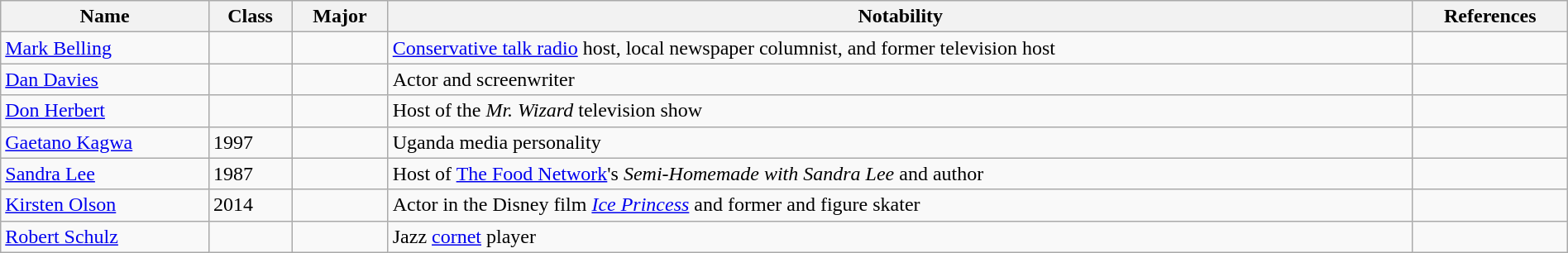<table class="wikitable sortable" " style="width:100%;">
<tr>
<th>Name</th>
<th>Class</th>
<th>Major</th>
<th>Notability</th>
<th>References</th>
</tr>
<tr>
<td><a href='#'>Mark Belling</a></td>
<td></td>
<td></td>
<td><a href='#'>Conservative talk radio</a> host, local newspaper columnist, and former television host</td>
<td></td>
</tr>
<tr>
<td><a href='#'>Dan Davies</a></td>
<td></td>
<td></td>
<td>Actor and screenwriter</td>
<td></td>
</tr>
<tr>
<td><a href='#'>Don Herbert</a></td>
<td></td>
<td></td>
<td>Host of the <em>Mr. Wizard</em> television show</td>
<td></td>
</tr>
<tr>
<td><a href='#'>Gaetano Kagwa</a></td>
<td>1997</td>
<td></td>
<td>Uganda media personality</td>
<td></td>
</tr>
<tr>
<td><a href='#'>Sandra Lee</a></td>
<td>1987</td>
<td></td>
<td>Host of <a href='#'>The Food Network</a>'s <em>Semi-Homemade with Sandra Lee</em> and author</td>
<td></td>
</tr>
<tr>
<td><a href='#'>Kirsten Olson</a></td>
<td>2014</td>
<td></td>
<td>Actor in the Disney film <em><a href='#'>Ice Princess</a></em> and former and figure skater</td>
<td></td>
</tr>
<tr>
<td><a href='#'>Robert Schulz</a></td>
<td></td>
<td></td>
<td>Jazz <a href='#'>cornet</a> player</td>
<td></td>
</tr>
</table>
